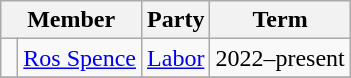<table class="wikitable">
<tr>
<th colspan="2">Member</th>
<th>Party</th>
<th>Term</th>
</tr>
<tr>
<td> </td>
<td><a href='#'>Ros Spence</a></td>
<td><a href='#'>Labor</a></td>
<td>2022–present</td>
</tr>
<tr>
</tr>
</table>
